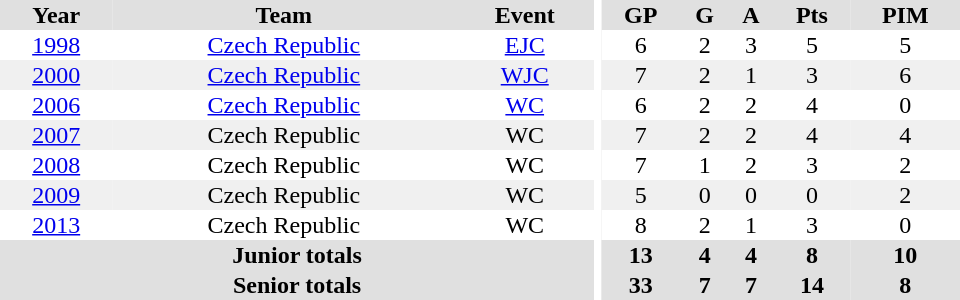<table border="0" cellpadding="1" cellspacing="0" ID="Table3" style="text-align:center; width:40em">
<tr ALIGN="center" bgcolor="#e0e0e0">
<th>Year</th>
<th>Team</th>
<th>Event</th>
<th rowspan="99" bgcolor="#ffffff"></th>
<th>GP</th>
<th>G</th>
<th>A</th>
<th>Pts</th>
<th>PIM</th>
</tr>
<tr>
<td><a href='#'>1998</a></td>
<td><a href='#'>Czech Republic</a></td>
<td><a href='#'>EJC</a></td>
<td>6</td>
<td>2</td>
<td>3</td>
<td>5</td>
<td>5</td>
</tr>
<tr bgcolor="#f0f0f0">
<td><a href='#'>2000</a></td>
<td><a href='#'>Czech Republic</a></td>
<td><a href='#'>WJC</a></td>
<td>7</td>
<td>2</td>
<td>1</td>
<td>3</td>
<td>6</td>
</tr>
<tr>
<td><a href='#'>2006</a></td>
<td><a href='#'>Czech Republic</a></td>
<td><a href='#'>WC</a></td>
<td>6</td>
<td>2</td>
<td>2</td>
<td>4</td>
<td>0</td>
</tr>
<tr bgcolor="#f0f0f0">
<td><a href='#'>2007</a></td>
<td>Czech Republic</td>
<td>WC</td>
<td>7</td>
<td>2</td>
<td>2</td>
<td>4</td>
<td>4</td>
</tr>
<tr>
<td><a href='#'>2008</a></td>
<td>Czech Republic</td>
<td>WC</td>
<td>7</td>
<td>1</td>
<td>2</td>
<td>3</td>
<td>2</td>
</tr>
<tr bgcolor="#f0f0f0">
<td><a href='#'>2009</a></td>
<td>Czech Republic</td>
<td>WC</td>
<td>5</td>
<td>0</td>
<td>0</td>
<td>0</td>
<td>2</td>
</tr>
<tr>
<td><a href='#'>2013</a></td>
<td>Czech Republic</td>
<td>WC</td>
<td>8</td>
<td>2</td>
<td>1</td>
<td>3</td>
<td>0</td>
</tr>
<tr bgcolor="#e0e0e0">
<th colspan="3">Junior totals</th>
<th>13</th>
<th>4</th>
<th>4</th>
<th>8</th>
<th>10</th>
</tr>
<tr bgcolor="#e0e0e0">
<th colspan="3">Senior totals</th>
<th>33</th>
<th>7</th>
<th>7</th>
<th>14</th>
<th>8</th>
</tr>
</table>
